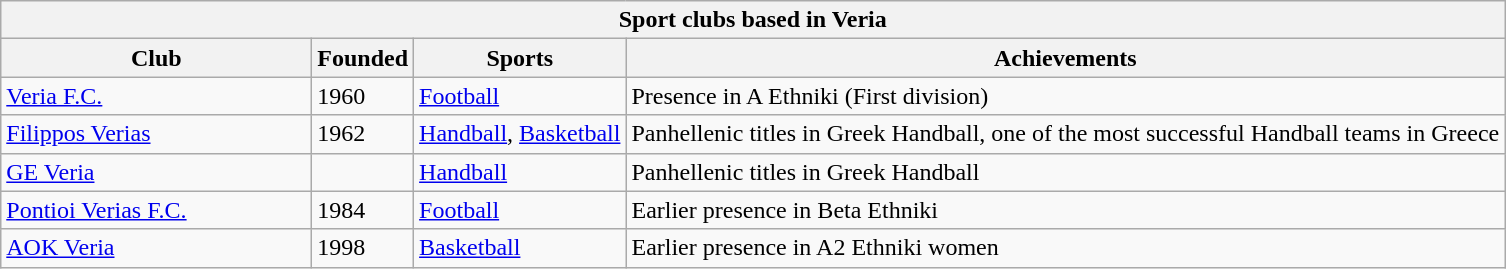<table class="wikitable">
<tr>
<th colspan="4">Sport clubs based in Veria</th>
</tr>
<tr>
<th width="200">Club</th>
<th>Founded</th>
<th>Sports</th>
<th>Achievements</th>
</tr>
<tr>
<td><a href='#'>Veria F.C.</a></td>
<td>1960</td>
<td><a href='#'>Football</a></td>
<td>Presence in A Ethniki (First division)</td>
</tr>
<tr>
<td><a href='#'>Filippos Verias</a></td>
<td>1962</td>
<td><a href='#'>Handball</a>, <a href='#'>Basketball</a></td>
<td>Panhellenic titles in Greek Handball, one of the most successful Handball teams in Greece</td>
</tr>
<tr>
<td><a href='#'>GE Veria</a></td>
<td></td>
<td><a href='#'>Handball</a></td>
<td>Panhellenic titles in Greek Handball</td>
</tr>
<tr>
<td><a href='#'>Pontioi Verias F.C.</a></td>
<td>1984</td>
<td><a href='#'>Football</a></td>
<td>Earlier presence in Beta Ethniki</td>
</tr>
<tr>
<td><a href='#'>AOK Veria</a></td>
<td>1998</td>
<td><a href='#'>Basketball</a></td>
<td>Earlier presence in A2 Ethniki women</td>
</tr>
</table>
